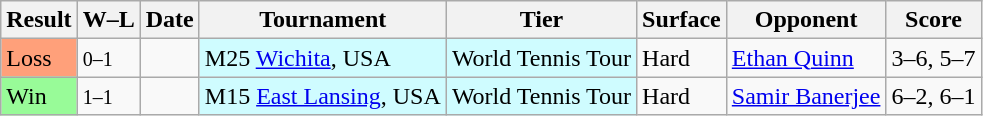<table class="sortable wikitable">
<tr>
<th>Result</th>
<th class="unsortable">W–L</th>
<th>Date</th>
<th>Tournament</th>
<th>Tier</th>
<th>Surface</th>
<th>Opponent</th>
<th class="unsortable">Score</th>
</tr>
<tr>
<td bgcolor=FFA07A>Loss</td>
<td><small>0–1</small></td>
<td></td>
<td style="background:#cffcff;">M25 <a href='#'>Wichita</a>, USA</td>
<td style="background:#cffcff;">World Tennis Tour</td>
<td>Hard</td>
<td> <a href='#'>Ethan Quinn</a></td>
<td>3–6, 5–7</td>
</tr>
<tr>
<td bgcolor=98FB98>Win</td>
<td><small>1–1</small></td>
<td></td>
<td style="background:#cffcff;">M15 <a href='#'>East Lansing</a>, USA</td>
<td style="background:#cffcff;">World Tennis Tour</td>
<td>Hard</td>
<td> <a href='#'>Samir Banerjee</a></td>
<td>6–2, 6–1</td>
</tr>
</table>
